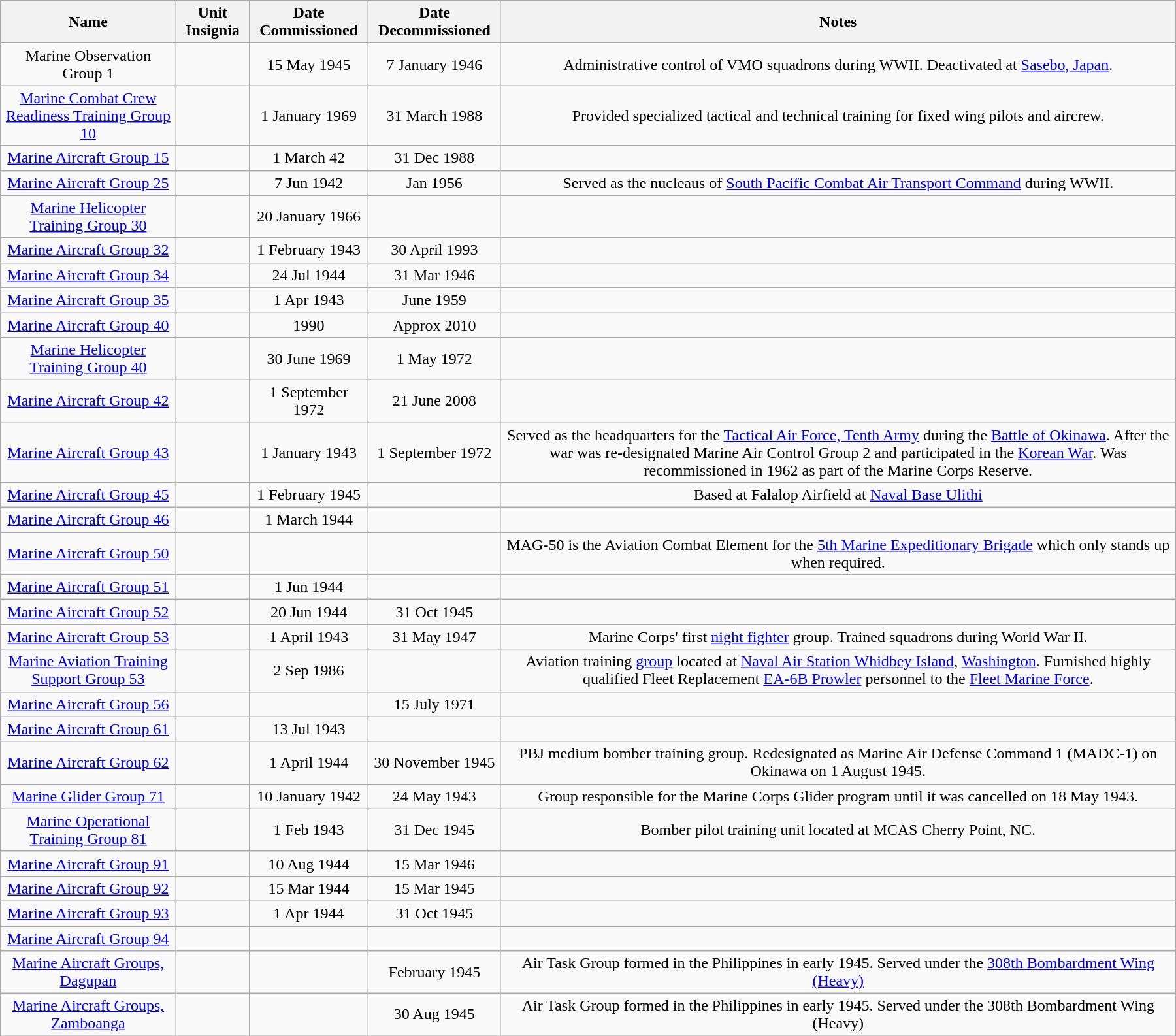<table class="wikitable" width="1200" style="text-align:center;">
<tr>
<th>Name</th>
<th>Unit Insignia</th>
<th>Date Commissioned</th>
<th>Date Decommissioned</th>
<th>Notes</th>
</tr>
<tr>
<td>Marine Observation Group 1</td>
<td></td>
<td>15 May 1945</td>
<td>7 January 1946 </td>
<td>Administrative control of VMO squadrons during WWII.  Deactivated at <a href='#'>Sasebo, Japan</a>.</td>
</tr>
<tr>
<td><a href='#'>Marine Combat Crew Readiness Training Group 10</a></td>
<td></td>
<td>1 January 1969</td>
<td>31 March 1988</td>
<td>Provided specialized tactical and technical training for fixed wing pilots and aircrew.</td>
</tr>
<tr>
<td><a href='#'>Marine Aircraft Group 15</a></td>
<td></td>
<td>1 March 42</td>
<td>31 Dec 1988</td>
<td></td>
</tr>
<tr>
<td><a href='#'>Marine Aircraft Group 25</a></td>
<td></td>
<td>7 Jun 1942</td>
<td>Jan 1956</td>
<td>Served as the nucleaus of <a href='#'>South Pacific Combat Air Transport Command</a> during WWII.</td>
</tr>
<tr>
<td><a href='#'>Marine Helicopter Training Group 30</a></td>
<td></td>
<td>20 January 1966</td>
<td></td>
<td></td>
</tr>
<tr>
<td><a href='#'>Marine Aircraft Group 32</a></td>
<td></td>
<td>1 February 1943</td>
<td>30 April 1993</td>
<td></td>
</tr>
<tr>
<td><a href='#'>Marine Aircraft Group 34</a></td>
<td></td>
<td>24 Jul 1944</td>
<td>31 Mar 1946</td>
<td></td>
</tr>
<tr>
<td><a href='#'>Marine Aircraft Group 35</a></td>
<td></td>
<td>1 Apr 1943</td>
<td>June 1959</td>
<td></td>
</tr>
<tr>
<td><a href='#'>Marine Aircraft Group 40</a></td>
<td></td>
<td>1990</td>
<td>Approx 2010</td>
<td></td>
</tr>
<tr>
<td><a href='#'>Marine Helicopter Training Group 40</a></td>
<td></td>
<td>30 June 1969 </td>
<td>1 May 1972</td>
<td></td>
</tr>
<tr>
<td><a href='#'>Marine Aircraft Group 42</a></td>
<td></td>
<td>1 September 1972</td>
<td>21 June 2008</td>
</tr>
<tr>
<td><a href='#'>Marine Aircraft Group 43</a></td>
<td></td>
<td>1 January 1943</td>
<td>1 September 1972</td>
<td>Served as the headquarters for the <a href='#'>Tactical Air Force, Tenth Army</a> during the <a href='#'>Battle of Okinawa</a>.  After the war was re-designated Marine Air Control Group 2 and participated in the <a href='#'>Korean War</a>.  Was recommissioned in 1962 as part of the Marine Corps Reserve.</td>
</tr>
<tr>
<td><a href='#'>Marine Aircraft Group 45</a></td>
<td></td>
<td>1 February 1945</td>
<td></td>
<td>Based at Falalop Airfield at <a href='#'>Naval Base Ulithi</a></td>
</tr>
<tr>
<td><a href='#'>Marine Aircraft Group 46</a></td>
<td></td>
<td>1 March 1944</td>
<td></td>
<td></td>
</tr>
<tr>
<td><a href='#'>Marine Aircraft Group 50</a></td>
<td></td>
<td></td>
<td></td>
<td>MAG-50 is the Aviation Combat Element for the <a href='#'>5th Marine Expeditionary Brigade</a> which only stands up when required.</td>
</tr>
<tr>
<td><a href='#'>Marine Aircraft Group 51</a></td>
<td></td>
<td>1 Jun 1944</td>
<td></td>
<td></td>
</tr>
<tr>
<td><a href='#'>Marine Aircraft Group 52</a></td>
<td></td>
<td>20 Jun 1944</td>
<td>31 Oct 1945</td>
<td></td>
</tr>
<tr>
<td><a href='#'>Marine Aircraft Group 53</a></td>
<td></td>
<td>1 April 1943</td>
<td>31 May 1947</td>
<td>Marine Corps' first <a href='#'>night fighter</a> group.  Trained squadrons during World War II.</td>
</tr>
<tr>
<td><a href='#'>Marine Aviation Training Support Group 53</a></td>
<td></td>
<td>2 Sep 1986</td>
<td></td>
<td>Aviation training <a href='#'>group</a> located at <a href='#'>Naval Air Station Whidbey Island</a>, <a href='#'>Washington</a>. Furnished highly qualified Fleet Replacement <a href='#'>EA-6B Prowler</a> personnel to the <a href='#'>Fleet Marine Force</a>.</td>
</tr>
<tr>
<td><a href='#'>Marine Aircraft Group 56</a></td>
<td></td>
<td></td>
<td>15 July 1971</td>
<td></td>
</tr>
<tr>
<td><a href='#'>Marine Aircraft Group 61</a></td>
<td></td>
<td>13 Jul 1943</td>
<td></td>
<td></td>
</tr>
<tr>
<td><a href='#'>Marine Aircraft Group 62</a></td>
<td></td>
<td>1 April 1944</td>
<td>30 November 1945</td>
<td>PBJ medium bomber training group.  Redesignated as Marine Air Defense Command 1 (MADC-1) on Okinawa on 1 August 1945.</td>
</tr>
<tr>
<td><a href='#'>Marine Glider Group 71</a></td>
<td></td>
<td>10 January 1942</td>
<td>24 May 1943</td>
<td>Group responsible for the Marine Corps Glider program until it was cancelled on 18 May 1943.</td>
</tr>
<tr>
<td><a href='#'>Marine Operational Training Group 81</a></td>
<td></td>
<td>1 Feb 1943</td>
<td>31 Dec 1945</td>
<td>Bomber pilot training unit located at MCAS Cherry Point, NC.</td>
</tr>
<tr>
<td><a href='#'>Marine Aircraft Group 91</a></td>
<td></td>
<td>10 Aug 1944</td>
<td>15 Mar 1946</td>
<td></td>
</tr>
<tr>
<td><a href='#'>Marine Aircraft Group 92</a></td>
<td></td>
<td>15 Mar 1944</td>
<td>15 Mar 1945</td>
<td></td>
</tr>
<tr>
<td><a href='#'>Marine Aircraft Group 93</a></td>
<td></td>
<td>1 Apr 1944</td>
<td>31 Oct 1945</td>
<td></td>
</tr>
<tr>
<td><a href='#'>Marine Aircraft Group 94</a></td>
<td></td>
<td></td>
<td></td>
<td></td>
</tr>
<tr>
<td><a href='#'>Marine Aircraft Groups, Dagupan</a></td>
<td></td>
<td></td>
<td>February 1945</td>
<td>Air Task Group formed in the Philippines in early 1945. Served under the <a href='#'>308th Bombardment Wing (Heavy)</a></td>
</tr>
<tr>
<td><a href='#'>Marine Aircraft Groups, Zamboanga</a></td>
<td></td>
<td></td>
<td>30 Aug 1945</td>
<td>Air Task Group formed in the Philippines in early 1945. Served under the 308th Bombardment Wing (Heavy)</td>
</tr>
</table>
